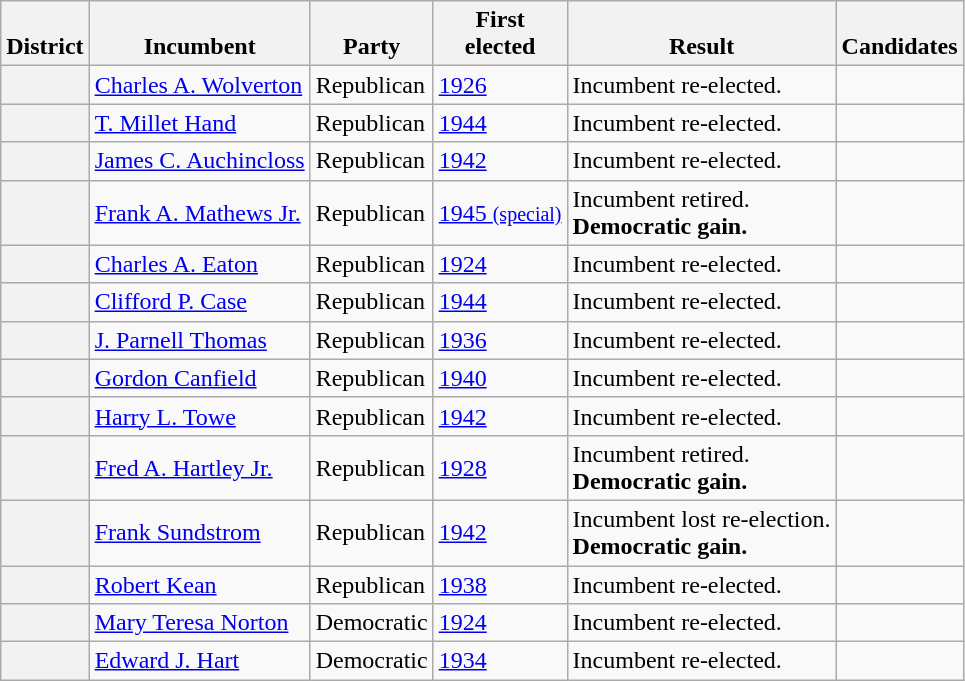<table class=wikitable>
<tr valign=bottom>
<th>District</th>
<th>Incumbent</th>
<th>Party</th>
<th>First<br>elected</th>
<th>Result</th>
<th>Candidates</th>
</tr>
<tr>
<th></th>
<td><a href='#'>Charles A. Wolverton</a></td>
<td>Republican</td>
<td><a href='#'>1926</a></td>
<td>Incumbent re-elected.</td>
<td nowrap></td>
</tr>
<tr>
<th></th>
<td><a href='#'>T. Millet Hand</a></td>
<td>Republican</td>
<td><a href='#'>1944</a></td>
<td>Incumbent re-elected.</td>
<td nowrap></td>
</tr>
<tr>
<th></th>
<td><a href='#'>James C. Auchincloss</a></td>
<td>Republican</td>
<td><a href='#'>1942</a></td>
<td>Incumbent re-elected.</td>
<td nowrap></td>
</tr>
<tr>
<th></th>
<td><a href='#'>Frank A. Mathews Jr.</a></td>
<td>Republican</td>
<td><a href='#'>1945 <small>(special)</small></a></td>
<td>Incumbent retired.<br><strong>Democratic gain.</strong></td>
<td nowrap></td>
</tr>
<tr>
<th></th>
<td><a href='#'>Charles A. Eaton</a></td>
<td>Republican</td>
<td><a href='#'>1924</a></td>
<td>Incumbent re-elected.</td>
<td nowrap></td>
</tr>
<tr>
<th></th>
<td><a href='#'>Clifford P. Case</a></td>
<td>Republican</td>
<td><a href='#'>1944</a></td>
<td>Incumbent re-elected.</td>
<td nowrap></td>
</tr>
<tr>
<th></th>
<td><a href='#'>J. Parnell Thomas</a></td>
<td>Republican</td>
<td><a href='#'>1936</a></td>
<td>Incumbent re-elected.</td>
<td nowrap></td>
</tr>
<tr>
<th></th>
<td><a href='#'>Gordon Canfield</a></td>
<td>Republican</td>
<td><a href='#'>1940</a></td>
<td>Incumbent re-elected.</td>
<td nowrap></td>
</tr>
<tr>
<th></th>
<td><a href='#'>Harry L. Towe</a></td>
<td>Republican</td>
<td><a href='#'>1942</a></td>
<td>Incumbent re-elected.</td>
<td nowrap></td>
</tr>
<tr>
<th></th>
<td><a href='#'>Fred A. Hartley Jr.</a></td>
<td>Republican</td>
<td><a href='#'>1928</a></td>
<td>Incumbent retired.<br><strong>Democratic gain.</strong></td>
<td nowrap></td>
</tr>
<tr>
<th></th>
<td><a href='#'>Frank Sundstrom</a></td>
<td>Republican</td>
<td><a href='#'>1942</a></td>
<td>Incumbent lost re-election.<br><strong>Democratic gain.</strong></td>
<td nowrap></td>
</tr>
<tr>
<th></th>
<td><a href='#'>Robert Kean</a></td>
<td>Republican</td>
<td><a href='#'>1938</a></td>
<td>Incumbent re-elected.</td>
<td nowrap></td>
</tr>
<tr>
<th></th>
<td><a href='#'>Mary Teresa Norton</a></td>
<td>Democratic</td>
<td><a href='#'>1924</a></td>
<td>Incumbent re-elected.</td>
<td nowrap></td>
</tr>
<tr>
<th></th>
<td><a href='#'>Edward J. Hart</a></td>
<td>Democratic</td>
<td><a href='#'>1934</a></td>
<td>Incumbent re-elected.</td>
<td nowrap></td>
</tr>
</table>
